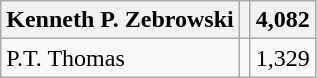<table class="wikitable">
<tr>
<th>Kenneth P. Zebrowski</th>
<th></th>
<th>4,082</th>
</tr>
<tr>
<td>P.T. Thomas</td>
<td></td>
<td>1,329</td>
</tr>
</table>
